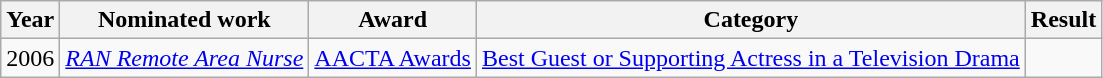<table class="wikitable sortable">
<tr>
<th>Year</th>
<th>Nominated work</th>
<th>Award</th>
<th>Category</th>
<th>Result</th>
</tr>
<tr>
<td>2006</td>
<td><em><a href='#'>RAN Remote Area Nurse</a></em></td>
<td><a href='#'>AACTA Awards</a></td>
<td><a href='#'> Best Guest or Supporting Actress in a Television Drama</a></td>
<td></td>
</tr>
</table>
